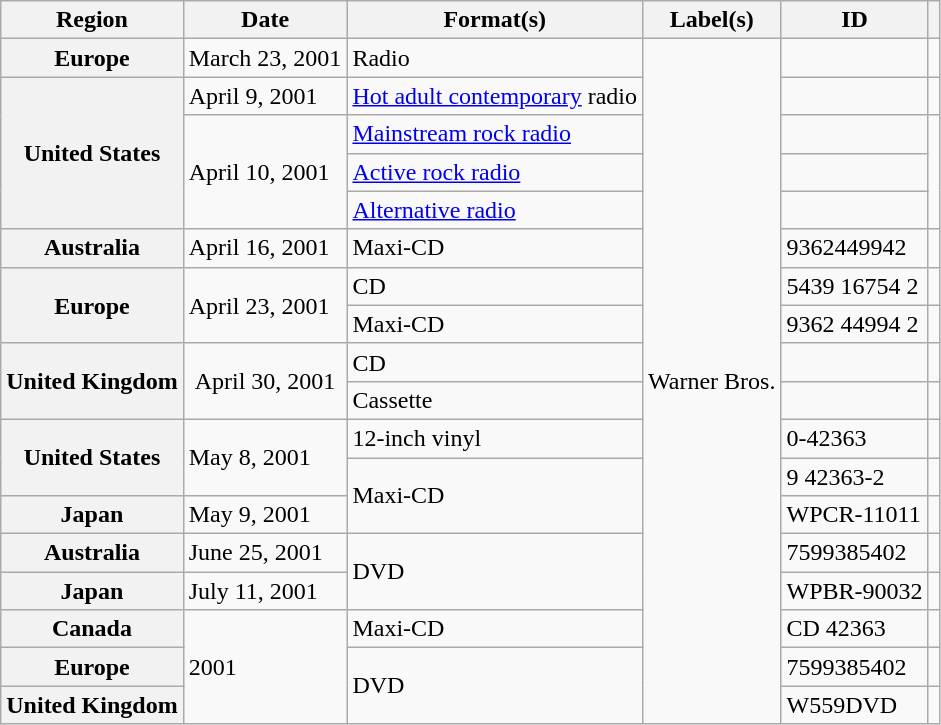<table class="wikitable plainrowheaders">
<tr>
<th scope="col">Region</th>
<th scope="col">Date</th>
<th scope="col">Format(s)</th>
<th scope="col">Label(s)</th>
<th scope="col">ID</th>
<th scope="col"></th>
</tr>
<tr>
<th scope="row">Europe</th>
<td>March 23, 2001</td>
<td>Radio</td>
<td rowspan="18">Warner Bros.</td>
<td></td>
<td align="center"></td>
</tr>
<tr>
<th scope="row" rowspan="4">United States</th>
<td>April 9, 2001</td>
<td><a href='#'>Hot adult contemporary</a> radio</td>
<td></td>
<td align="center"></td>
</tr>
<tr>
<td rowspan="3">April 10, 2001</td>
<td><a href='#'>Mainstream rock radio</a></td>
<td></td>
<td align="center" rowspan="3"></td>
</tr>
<tr>
<td><a href='#'>Active rock radio</a></td>
<td></td>
</tr>
<tr>
<td><a href='#'>Alternative radio</a></td>
<td></td>
</tr>
<tr>
<th scope="row">Australia</th>
<td>April 16, 2001</td>
<td>Maxi-CD</td>
<td>9362449942</td>
<td align="center"></td>
</tr>
<tr>
<th scope="row" rowspan="2">Europe</th>
<td rowspan="2">April 23, 2001</td>
<td>CD</td>
<td>5439 16754 2</td>
<td align="center"></td>
</tr>
<tr>
<td>Maxi-CD</td>
<td>9362 44994 2</td>
<td align="center"></td>
</tr>
<tr>
<th scope="row" rowspan="2">United Kingdom</th>
<td align="center" rowspan="2">April 30, 2001</td>
<td>CD</td>
<td></td>
<td align="center"></td>
</tr>
<tr>
<td>Cassette</td>
<td></td>
<td align="center"></td>
</tr>
<tr>
<th scope="row" rowspan="2">United States</th>
<td rowspan="2">May 8, 2001</td>
<td>12-inch vinyl</td>
<td>0-42363</td>
<td align="center"></td>
</tr>
<tr>
<td rowspan="2">Maxi-CD</td>
<td>9 42363-2</td>
<td align="center"></td>
</tr>
<tr>
<th scope="row">Japan</th>
<td>May 9, 2001</td>
<td>WPCR-11011</td>
<td align="center"></td>
</tr>
<tr>
<th scope="row">Australia</th>
<td>June 25, 2001</td>
<td rowspan="2">DVD</td>
<td>7599385402</td>
<td align="center"></td>
</tr>
<tr>
<th scope="row">Japan</th>
<td>July 11, 2001</td>
<td>WPBR-90032</td>
<td align="center"></td>
</tr>
<tr>
<th scope="row">Canada</th>
<td rowspan="3">2001</td>
<td>Maxi-CD</td>
<td>CD 42363</td>
<td align="center"></td>
</tr>
<tr>
<th scope="row">Europe</th>
<td rowspan="3">DVD</td>
<td>7599385402</td>
<td align="center"></td>
</tr>
<tr>
<th scope="row">United Kingdom</th>
<td>W559DVD</td>
<td align="center"></td>
</tr>
</table>
